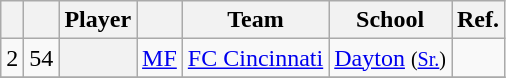<table class="wikitable sortable plainrowheaders" style="text-align:left">
<tr>
<th scope="col"></th>
<th scope="col"></th>
<th scope="col">Player</th>
<th scope="col"></th>
<th scope="col">Team</th>
<th scope="col">School</th>
<th class="unsortable">Ref.</th>
</tr>
<tr>
<td style="text-align:center;">2</td>
<td style="text-align:center;">54</td>
<th scope="row"></th>
<td><a href='#'>MF</a></td>
<td><a href='#'>FC Cincinnati</a></td>
<td><a href='#'>Dayton</a> <small>(<a href='#'>Sr.</a>)</small></td>
<td></td>
</tr>
<tr>
</tr>
</table>
